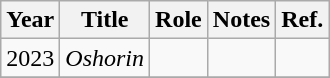<table class="wikitable">
<tr>
<th>Year</th>
<th>Title</th>
<th>Role</th>
<th>Notes</th>
<th>Ref.</th>
</tr>
<tr>
<td>2023</td>
<td><em>Oshorin</em></td>
<td></td>
<td></td>
<td></td>
</tr>
<tr>
</tr>
</table>
